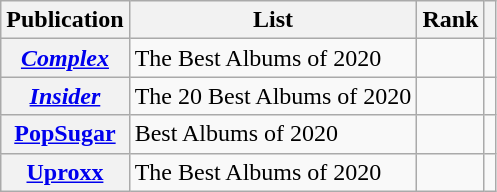<table class="wikitable sortable plainrowheaders" style="border:none; margin:0;">
<tr>
<th scope="col">Publication</th>
<th scope="col" class="unsortable">List</th>
<th scope="col" data-sort-type="number">Rank</th>
<th scope="col" class="unsortable"></th>
</tr>
<tr>
<th scope="row"><em><a href='#'>Complex</a></em></th>
<td>The Best Albums of 2020</td>
<td></td>
<td></td>
</tr>
<tr>
<th scope="row"><em><a href='#'>Insider</a></em></th>
<td>The 20 Best Albums of 2020</td>
<td></td>
<td></td>
</tr>
<tr>
<th scope="row"><a href='#'>PopSugar</a></th>
<td>Best Albums of 2020</td>
<td></td>
<td></td>
</tr>
<tr>
<th scope="row"><a href='#'>Uproxx</a></th>
<td>The Best Albums of 2020</td>
<td></td>
<td></td>
</tr>
</table>
